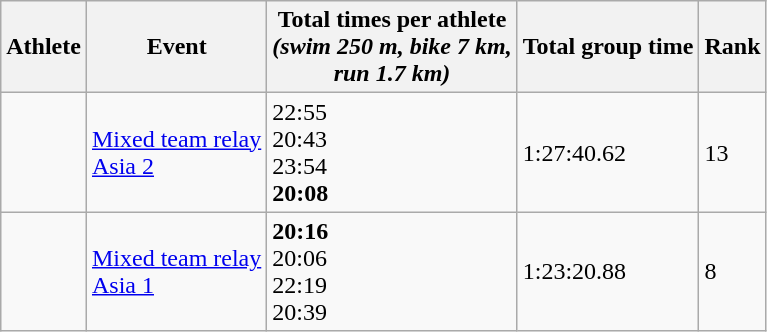<table class="wikitable" border="1">
<tr>
<th>Athlete</th>
<th>Event</th>
<th>Total times per athlete <br> <em>(swim 250 m, bike 7 km, <br> run 1.7 km)</em></th>
<th>Total group time</th>
<th>Rank</th>
</tr>
<tr>
<td><br><br><br><strong></strong></td>
<td><a href='#'>Mixed team relay <br> Asia 2</a></td>
<td>22:55<br>20:43<br>23:54<br><strong>20:08</strong></td>
<td>1:27:40.62</td>
<td>13</td>
</tr>
<tr>
<td><strong></strong><br><br><br></td>
<td><a href='#'>Mixed team relay <br> Asia 1</a></td>
<td><strong>20:16</strong><br>20:06<br>22:19<br>20:39</td>
<td>1:23:20.88</td>
<td>8</td>
</tr>
</table>
